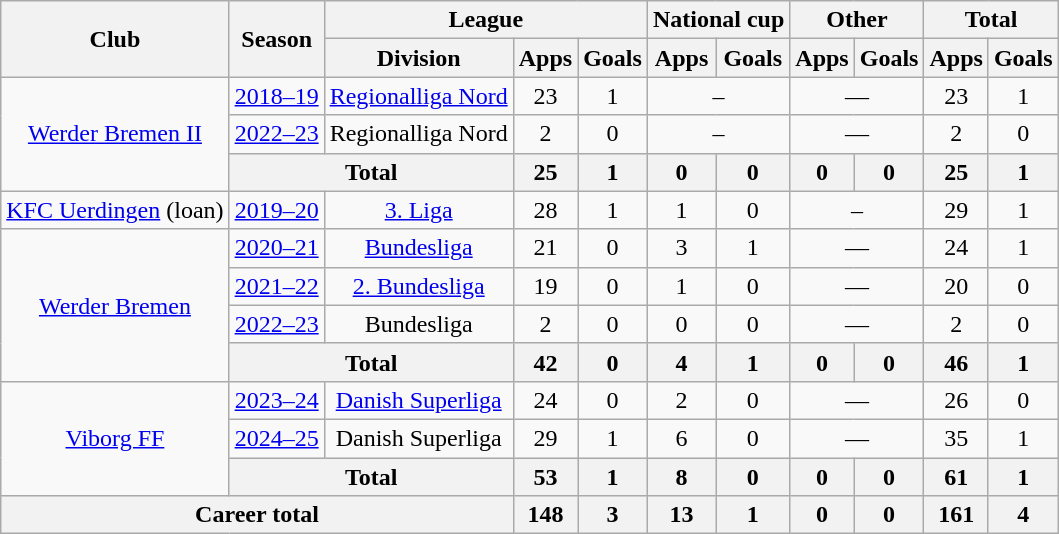<table class="wikitable" style="text-align: center">
<tr>
<th rowspan="2">Club</th>
<th rowspan="2">Season</th>
<th colspan="3">League</th>
<th colspan="2">National cup</th>
<th colspan="2">Other</th>
<th colspan="2">Total</th>
</tr>
<tr>
<th>Division</th>
<th>Apps</th>
<th>Goals</th>
<th>Apps</th>
<th>Goals</th>
<th>Apps</th>
<th>Goals</th>
<th>Apps</th>
<th>Goals</th>
</tr>
<tr>
<td rowspan="3"><a href='#'>Werder Bremen II</a></td>
<td><a href='#'>2018–19</a></td>
<td><a href='#'>Regionalliga Nord</a></td>
<td>23</td>
<td>1</td>
<td colspan="2">–</td>
<td colspan="2">—</td>
<td>23</td>
<td>1</td>
</tr>
<tr>
<td><a href='#'>2022–23</a></td>
<td>Regionalliga Nord</td>
<td>2</td>
<td>0</td>
<td colspan="2">–</td>
<td colspan="2">—</td>
<td>2</td>
<td>0</td>
</tr>
<tr>
<th colspan="2">Total</th>
<th>25</th>
<th>1</th>
<th>0</th>
<th>0</th>
<th>0</th>
<th>0</th>
<th>25</th>
<th>1</th>
</tr>
<tr>
<td><a href='#'>KFC Uerdingen</a> (loan)</td>
<td><a href='#'>2019–20</a></td>
<td><a href='#'>3. Liga</a></td>
<td>28</td>
<td>1</td>
<td>1</td>
<td>0</td>
<td colspan="2">–</td>
<td>29</td>
<td>1</td>
</tr>
<tr>
<td rowspan="4"><a href='#'>Werder Bremen</a></td>
<td><a href='#'>2020–21</a></td>
<td><a href='#'>Bundesliga</a></td>
<td>21</td>
<td>0</td>
<td>3</td>
<td>1</td>
<td colspan="2">—</td>
<td>24</td>
<td>1</td>
</tr>
<tr>
<td><a href='#'>2021–22</a></td>
<td><a href='#'>2. Bundesliga</a></td>
<td>19</td>
<td>0</td>
<td>1</td>
<td>0</td>
<td colspan="2">—</td>
<td>20</td>
<td>0</td>
</tr>
<tr>
<td><a href='#'>2022–23</a></td>
<td>Bundesliga</td>
<td>2</td>
<td>0</td>
<td>0</td>
<td>0</td>
<td colspan="2">—</td>
<td>2</td>
<td>0</td>
</tr>
<tr>
<th colspan="2">Total</th>
<th>42</th>
<th>0</th>
<th>4</th>
<th>1</th>
<th>0</th>
<th>0</th>
<th>46</th>
<th>1</th>
</tr>
<tr>
<td rowspan="3"><a href='#'>Viborg FF</a></td>
<td><a href='#'>2023–24</a></td>
<td><a href='#'>Danish Superliga</a></td>
<td>24</td>
<td>0</td>
<td>2</td>
<td>0</td>
<td colspan="2">—</td>
<td>26</td>
<td>0</td>
</tr>
<tr>
<td><a href='#'>2024–25</a></td>
<td>Danish Superliga</td>
<td>29</td>
<td>1</td>
<td>6</td>
<td>0</td>
<td colspan="2">—</td>
<td>35</td>
<td>1</td>
</tr>
<tr>
<th colspan="2">Total</th>
<th>53</th>
<th>1</th>
<th>8</th>
<th>0</th>
<th>0</th>
<th>0</th>
<th>61</th>
<th>1</th>
</tr>
<tr>
<th colspan="3">Career total</th>
<th>148</th>
<th>3</th>
<th>13</th>
<th>1</th>
<th>0</th>
<th>0</th>
<th>161</th>
<th>4</th>
</tr>
</table>
